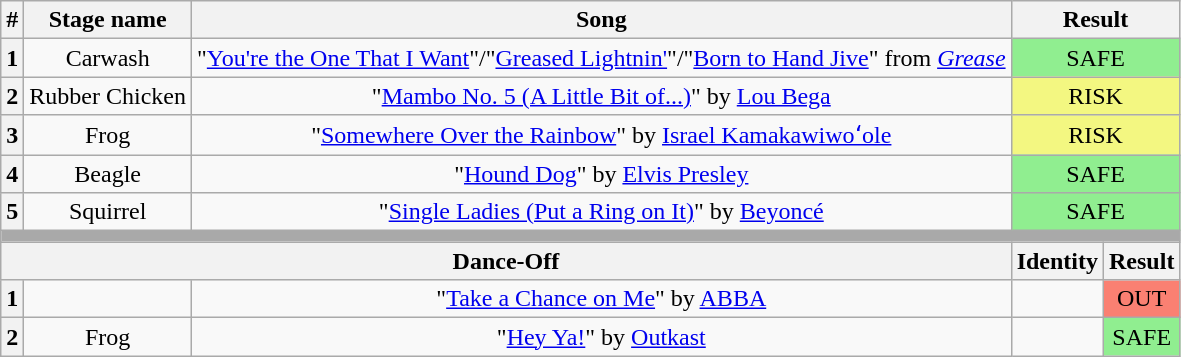<table class="wikitable plainrowheaders" style="text-align: center;">
<tr>
<th>#</th>
<th>Stage name</th>
<th>Song</th>
<th colspan="2">Result</th>
</tr>
<tr>
<th>1</th>
<td>Carwash</td>
<td>"<a href='#'>You're the One That I Want</a>"/"<a href='#'>Greased Lightnin'</a>"/"<a href='#'>Born to Hand Jive</a>" from <em><a href='#'>Grease</a></em></td>
<td colspan="2" bgcolor=lightgreen>SAFE</td>
</tr>
<tr>
<th>2</th>
<td>Rubber Chicken</td>
<td>"<a href='#'>Mambo No. 5 (A Little Bit of...)</a>" by <a href='#'>Lou Bega</a></td>
<td colspan="2" bgcolor=#F3F781>RISK</td>
</tr>
<tr>
<th>3</th>
<td>Frog</td>
<td>"<a href='#'>Somewhere Over the Rainbow</a>" by <a href='#'>Israel Kamakawiwoʻole</a></td>
<td colspan="2" bgcolor=#F3F781>RISK</td>
</tr>
<tr>
<th>4</th>
<td>Beagle</td>
<td>"<a href='#'>Hound Dog</a>" by <a href='#'>Elvis Presley</a></td>
<td colspan="2" bgcolor=lightgreen>SAFE</td>
</tr>
<tr>
<th>5</th>
<td>Squirrel</td>
<td>"<a href='#'>Single Ladies (Put a Ring on It)</a>" by <a href='#'>Beyoncé</a></td>
<td colspan="2" bgcolor=lightgreen>SAFE</td>
</tr>
<tr>
<td colspan="5" style="background:darkgray"></td>
</tr>
<tr>
<th colspan="3">Dance-Off</th>
<th>Identity</th>
<th>Result</th>
</tr>
<tr>
<th>1</th>
<td></td>
<td>"<a href='#'>Take a Chance on Me</a>" by <a href='#'>ABBA</a></td>
<td></td>
<td bgcolor=salmon>OUT</td>
</tr>
<tr>
<th>2</th>
<td>Frog</td>
<td>"<a href='#'>Hey Ya!</a>" by <a href='#'>Outkast</a></td>
<td></td>
<td bgcolor=lightgreen>SAFE</td>
</tr>
</table>
